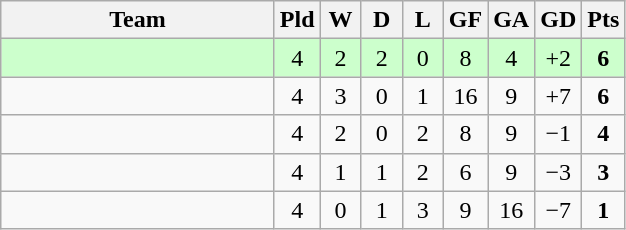<table class="wikitable" style="text-align: center;">
<tr>
<th width=175>Team</th>
<th width=20>Pld</th>
<th width=20>W</th>
<th width=20>D</th>
<th width=20>L</th>
<th width=20>GF</th>
<th width=20>GA</th>
<th width=20>GD</th>
<th width=20>Pts</th>
</tr>
<tr bgcolor=ccffcc>
<td style="text-align:left;"></td>
<td>4</td>
<td>2</td>
<td>2</td>
<td>0</td>
<td>8</td>
<td>4</td>
<td>+2</td>
<td><strong>6</strong></td>
</tr>
<tr>
<td style="text-align:left;"></td>
<td>4</td>
<td>3</td>
<td>0</td>
<td>1</td>
<td>16</td>
<td>9</td>
<td>+7</td>
<td><strong>6</strong></td>
</tr>
<tr>
<td style="text-align:left;"></td>
<td>4</td>
<td>2</td>
<td>0</td>
<td>2</td>
<td>8</td>
<td>9</td>
<td>−1</td>
<td><strong>4</strong></td>
</tr>
<tr>
<td style="text-align:left;"></td>
<td>4</td>
<td>1</td>
<td>1</td>
<td>2</td>
<td>6</td>
<td>9</td>
<td>−3</td>
<td><strong>3</strong></td>
</tr>
<tr>
<td style="text-align:left;"></td>
<td>4</td>
<td>0</td>
<td>1</td>
<td>3</td>
<td>9</td>
<td>16</td>
<td>−7</td>
<td><strong>1</strong></td>
</tr>
</table>
